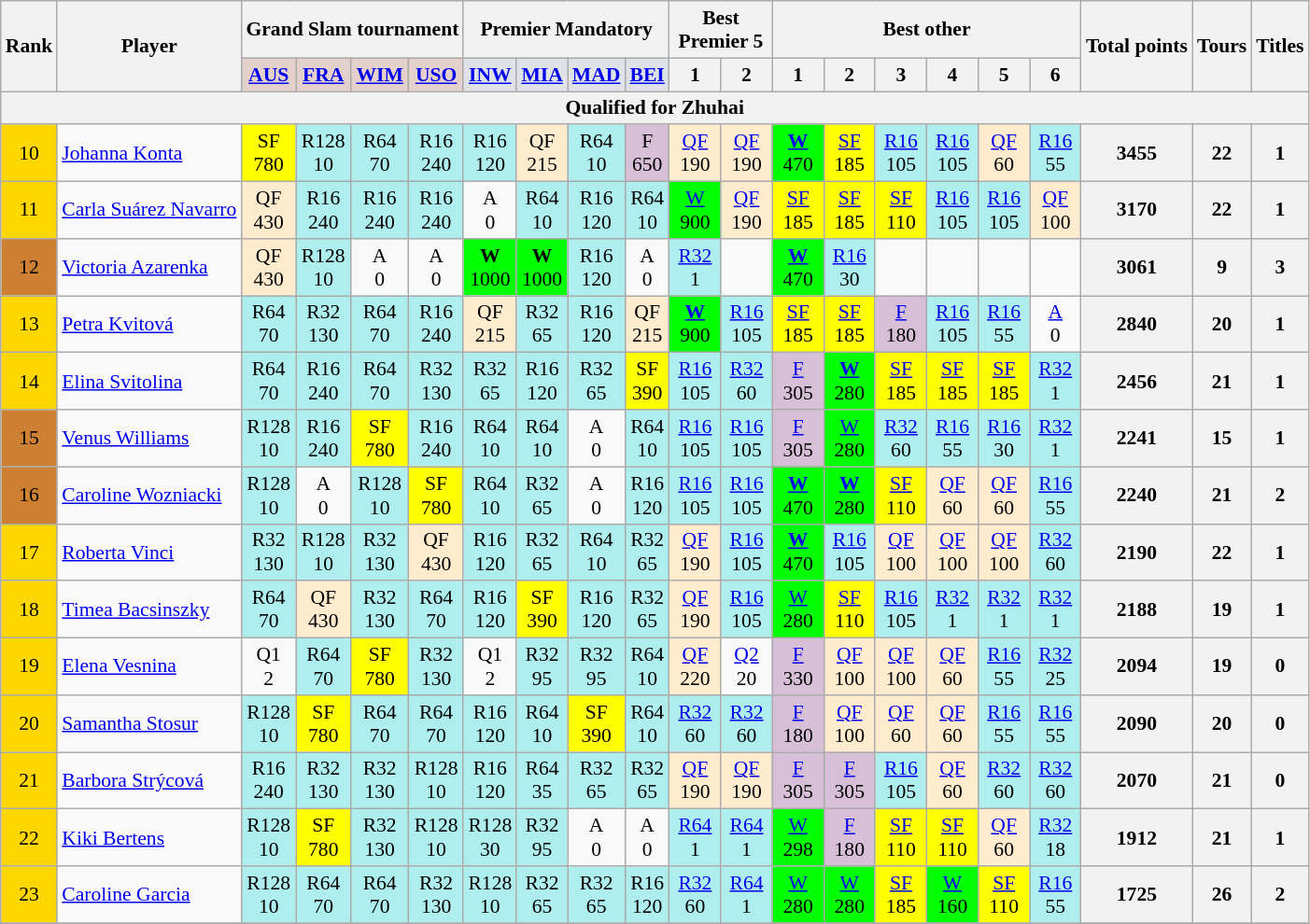<table class=wikitable style=font-size:90%;text-align:center>
<tr>
<th rowspan=2>Rank</th>
<th rowspan=2>Player</th>
<th colspan=4>Grand Slam tournament</th>
<th colspan=4>Premier Mandatory</th>
<th colspan=2>Best Premier 5</th>
<th colspan="6">Best other</th>
<th rowspan=2>Total points</th>
<th rowspan=2>Tours</th>
<th rowspan=2>Titles</th>
</tr>
<tr>
<td bgcolor=#e5d1cb><strong><a href='#'>AUS</a></strong></td>
<td bgcolor=#e5d1cb><strong><a href='#'>FRA</a></strong></td>
<td bgcolor=#e5d1cb><strong><a href='#'>WIM</a></strong></td>
<td bgcolor=#e5d1cb><strong><a href='#'>USO</a></strong></td>
<td bgcolor=#dfe2e9><strong><a href='#'>INW</a></strong></td>
<td bgcolor=#dfe2e9><strong><a href='#'>MIA</a></strong></td>
<td bgcolor=#dfe2e9><strong><a href='#'>MAD</a></strong></td>
<td bgcolor=#dfe2e9><strong><a href='#'>BEI</a></strong></td>
<th width=30>1</th>
<th width=30>2</th>
<th width=30>1</th>
<th width=30>2</th>
<th width=30>3</th>
<th width=30>4</th>
<th width=30>5</th>
<th width=30>6</th>
</tr>
<tr>
<th colspan=22>Qualified for Zhuhai</th>
</tr>
<tr>
<td bgcolor=gold>10</td>
<td align=left> <a href='#'>Johanna Konta</a></td>
<td bgcolor=yellow>SF<br>780</td>
<td bgcolor=afeeee>R128<br>10</td>
<td bgcolor=afeeee>R64<br>70</td>
<td bgcolor=afeeee>R16<br>240</td>
<td bgcolor=afeeee>R16<br>120</td>
<td bgcolor=ffebcd>QF<br>215</td>
<td bgcolor=afeeee>R64<br>10</td>
<td bgcolor=thistle>F<br>650</td>
<td bgcolor=ffebcd><a href='#'>QF</a><br>190</td>
<td bgcolor=ffebcd><a href='#'>QF</a><br>190</td>
<td bgcolor=lime><a href='#'><strong>W</strong></a><br>470</td>
<td bgcolor=yellow><a href='#'>SF</a><br>185</td>
<td bgcolor=afeeee><a href='#'>R16</a><br>105</td>
<td bgcolor=afeeee><a href='#'>R16</a><br>105</td>
<td bgcolor=ffebcd><a href='#'>QF</a><br>60</td>
<td bgcolor=afeeee><a href='#'>R16</a><br>55</td>
<th>3455</th>
<th>22</th>
<th>1</th>
</tr>
<tr>
<td bgcolor=gold>11</td>
<td align=left> <a href='#'>Carla Suárez Navarro</a></td>
<td bgcolor=ffebcd>QF<br>430</td>
<td bgcolor=afeeee>R16<br>240</td>
<td bgcolor=afeeee>R16<br>240</td>
<td bgcolor=afeeee>R16<br>240</td>
<td>A<br>0</td>
<td bgcolor=afeeee>R64<br>10</td>
<td bgcolor=afeeee>R16<br>120</td>
<td bgcolor=afeeee>R64<br>10</td>
<td bgcolor=lime><strong><a href='#'></strong>W<strong></a><br></strong>900</td>
<td bgcolor=ffebcd><a href='#'>QF</a><br>190</td>
<td bgcolor=yellow><a href='#'>SF</a><br>185</td>
<td bgcolor=yellow><a href='#'>SF</a><br>185</td>
<td bgcolor=yellow><a href='#'>SF</a><br>110</td>
<td bgcolor=afeeee><a href='#'>R16</a><br>105</td>
<td bgcolor=afeeee><a href='#'>R16</a><br>105</td>
<td bgcolor=ffebcd><a href='#'>QF</a><br>100</td>
<th>3170</th>
<th>22</th>
<th>1</th>
</tr>
<tr>
<td bgcolor=#cd7f32>12</td>
<td align=left> <a href='#'>Victoria Azarenka</a></td>
<td bgcolor=ffebcd>QF<br>430</td>
<td bgcolor=afeeee>R128<br>10</td>
<td>A<br>0</td>
<td bgcolor=>A<br>0</td>
<td bgcolor=lime><strong>W</strong><br>1000</td>
<td bgcolor=lime><strong>W</strong><br>1000</td>
<td bgcolor=afeeee>R16<br>120</td>
<td bgcolor=>A<br>0</td>
<td bgcolor=afeeee><a href='#'>R32</a><br>1</td>
<td></td>
<td bgcolor=lime><a href='#'><strong>W</strong></a><br>470</td>
<td bgcolor=afeeee><a href='#'>R16</a><br>30</td>
<td></td>
<td></td>
<td></td>
<td></td>
<th>3061</th>
<th>9</th>
<th>3</th>
</tr>
<tr>
<td bgcolor=gold>13</td>
<td align=left> <a href='#'>Petra Kvitová</a></td>
<td bgcolor=afeeee>R64<br>70</td>
<td bgcolor=afeeee>R32<br>130</td>
<td bgcolor=afeeee>R64<br>70</td>
<td bgcolor=afeeee>R16<br>240</td>
<td bgcolor=ffebcd>QF<br>215</td>
<td bgcolor=afeeee>R32<br>65</td>
<td bgcolor=afeeee>R16<br>120</td>
<td bgcolor=ffebcd>QF<br>215</td>
<td bgcolor=lime><a href='#'><strong>W</strong></a><br>900</td>
<td bgcolor=afeeee><a href='#'>R16</a><br>105</td>
<td bgcolor=yellow><a href='#'>SF</a><br>185</td>
<td bgcolor=yellow><a href='#'>SF</a><br>185</td>
<td bgcolor= thistle><a href='#'>F</a><br>180</td>
<td bgcolor=afeeee><a href='#'>R16</a><br>105</td>
<td bgcolor=afeeee><a href='#'>R16</a><br>55</td>
<td><a href='#'>A</a><br>0</td>
<th>2840</th>
<th>20</th>
<th>1</th>
</tr>
<tr>
<td bgcolor=gold>14</td>
<td align=left> <a href='#'>Elina Svitolina</a></td>
<td bgcolor=afeeee>R64<br>70</td>
<td bgcolor=afeeee>R16<br>240</td>
<td bgcolor=afeeee>R64<br>70</td>
<td bgcolor=afeeee>R32<br>130</td>
<td bgcolor=afeeee>R32<br>65</td>
<td bgcolor=afeeee>R16<br>120</td>
<td bgcolor=afeeee>R32<br>65</td>
<td bgcolor=yellow>SF<br>390</td>
<td bgcolor=afeeee><a href='#'>R16</a><br>105</td>
<td bgcolor=afeeee><a href='#'>R32</a><br>60</td>
<td bgcolor=thistle><a href='#'>F</a><br>305</td>
<td bgcolor=lime><a href='#'><strong>W</strong></a><br>280</td>
<td bgcolor=yellow><a href='#'>SF</a><br>185</td>
<td bgcolor=yellow><a href='#'>SF</a><br>185</td>
<td bgcolor= yellow><a href='#'>SF</a><br>185</td>
<td bgcolor=afeeee><a href='#'>R32</a><br>1</td>
<th>2456</th>
<th>21</th>
<th>1</th>
</tr>
<tr>
<td bgcolor=#cd7f32>15</td>
<td align=left> <a href='#'>Venus Williams</a></td>
<td bgcolor=afeeee>R128<br>10</td>
<td bgcolor=afeeee>R16<br>240</td>
<td bgcolor=yellow>SF<br>780</td>
<td bgcolor=afeeee>R16<br>240</td>
<td bgcolor=afeeee>R64<br>10</td>
<td bgcolor=afeeee>R64<br>10</td>
<td>A<br>0</td>
<td bgcolor=afeeee>R64<br>10</td>
<td bgcolor=afeeee><a href='#'>R16</a><br>105</td>
<td bgcolor=afeeee><a href='#'>R16</a><br>105</td>
<td bgcolor=thistle><a href='#'>F</a><br>305</td>
<td bgcolor=lime><strong><a href='#'></strong>W<strong></a><br></strong>280</td>
<td bgcolor=afeeee><a href='#'>R32</a><br>60</td>
<td bgcolor=afeeee><a href='#'>R16</a><br>55</td>
<td bgcolor=afeeee><a href='#'>R16</a><br>30</td>
<td bgcolor=afeeee><a href='#'>R32</a><br>1</td>
<th>2241</th>
<th>15</th>
<th>1</th>
</tr>
<tr>
<td bgcolor=#cd7f32>16</td>
<td align=left bgcolor=> <a href='#'>Caroline Wozniacki</a></td>
<td bgcolor=afeeee>R128<br>10</td>
<td>A<br>0</td>
<td bgcolor=afeeee>R128<br>10</td>
<td bgcolor=yellow>SF<br>780</td>
<td bgcolor=afeeee>R64<br>10</td>
<td bgcolor=afeeee>R32<br>65</td>
<td>A<br>0</td>
<td bgcolor=afeeee>R16<br>120</td>
<td bgcolor=afeeee><a href='#'>R16</a><br>105</td>
<td bgcolor=afeeee><a href='#'>R16</a><br>105</td>
<td bgcolor=lime><a href='#'><strong>W</strong></a><br>470</td>
<td bgcolor=lime><a href='#'><strong>W</strong></a><br>280</td>
<td bgcolor=yellow><a href='#'>SF</a><br>110</td>
<td bgcolor=ffebcd><a href='#'>QF</a><br>60</td>
<td bgcolor=ffebcd><a href='#'>QF</a><br>60</td>
<td bgcolor=afeeee><a href='#'>R16</a><br>55</td>
<th>2240</th>
<th>21</th>
<th>2</th>
</tr>
<tr>
<td bgcolor=gold>17</td>
<td align=left> <a href='#'>Roberta Vinci</a></td>
<td bgcolor=afeeee>R32<br>130</td>
<td bgcolor=afeeee>R128<br>10</td>
<td bgcolor=afeeee>R32<br>130</td>
<td bgcolor=ffebcd>QF<br>430</td>
<td bgcolor=afeeee>R16<br>120</td>
<td bgcolor=afeeee>R32<br>65</td>
<td bgcolor=afeeee>R64<br>10</td>
<td bgcolor=afeeee>R32<br>65</td>
<td bgcolor=ffebcd><a href='#'>QF</a><br>190</td>
<td bgcolor=afeeee><a href='#'>R16</a><br>105</td>
<td bgcolor=lime><a href='#'><strong>W</strong></a><br>470</td>
<td bgcolor=afeeee><a href='#'>R16</a><br>105</td>
<td bgcolor=ffebcd><a href='#'>QF</a><br>100</td>
<td bgcolor=ffebcd><a href='#'>QF</a><br>100</td>
<td bgcolor=ffebcd><a href='#'>QF</a><br>100</td>
<td bgcolor=afeeee><a href='#'>R32</a><br>60</td>
<th>2190</th>
<th>22</th>
<th>1</th>
</tr>
<tr>
<td bgcolor=gold>18</td>
<td align=left> <a href='#'>Timea Bacsinszky</a></td>
<td bgcolor=afeeee>R64<br>70</td>
<td bgcolor= ffebcd>QF<br>430</td>
<td bgcolor=afeeee>R32<br>130</td>
<td bgcolor=afeeee>R64<br>70</td>
<td bgcolor=afeeee>R16<br>120</td>
<td bgcolor=yellow>SF<br>390</td>
<td bgcolor=afeeee>R16<br>120</td>
<td bgcolor=afeeee>R32<br>65</td>
<td bgcolor=ffebcd><a href='#'>QF</a><br>190</td>
<td bgcolor=afeeee><a href='#'>R16</a><br>105</td>
<td bgcolor=lime><strong><a href='#'></strong>W<strong></a><br></strong>280</td>
<td bgcolor=yellow><a href='#'>SF</a><br>110</td>
<td bgcolor=afeeee><a href='#'>R16</a><br>105</td>
<td bgcolor=afeeee><a href='#'>R32</a><br>1</td>
<td bgcolor=afeeee><a href='#'>R32</a><br>1</td>
<td bgcolor=afeeee><a href='#'>R32</a><br>1</td>
<th>2188</th>
<th>19</th>
<th>1</th>
</tr>
<tr>
<td bgcolor=gold>19</td>
<td align=left bgcolor=> <a href='#'>Elena Vesnina</a></td>
<td>Q1<br>2</td>
<td bgcolor=afeeee>R64<br>70</td>
<td bgcolor=yellow>SF<br>780</td>
<td bgcolor=afeeee>R32<br>130</td>
<td>Q1<br>2</td>
<td bgcolor=afeeee>R32<br>95</td>
<td bgcolor=afeeee>R32<br>95</td>
<td bgcolor=afeeee>R64<br>10</td>
<td bgcolor=ffebcd><a href='#'>QF</a><br>220</td>
<td><a href='#'>Q2</a><br>20</td>
<td bgcolor=thistle><a href='#'>F</a><br>330</td>
<td bgcolor=ffebcd><a href='#'>QF</a><br>100</td>
<td bgcolor=ffebcd><a href='#'>QF</a><br>100</td>
<td bgcolor=ffebcd><a href='#'>QF</a><br>60</td>
<td bgcolor=afeeee><a href='#'>R16</a><br>55</td>
<td bgcolor=afeeee><a href='#'>R32</a><br>25</td>
<th>2094</th>
<th>19</th>
<th>0</th>
</tr>
<tr>
<td bgcolor=gold>20</td>
<td align=left> <a href='#'>Samantha Stosur</a></td>
<td bgcolor=afeeee>R128<br>10</td>
<td bgcolor=yellow>SF<br>780</td>
<td bgcolor=afeeee>R64<br>70</td>
<td bgcolor=afeeee>R64<br>70</td>
<td bgcolor=afeeee>R16<br>120</td>
<td bgcolor=afeeee>R64<br>10</td>
<td bgcolor=yellow>SF<br>390</td>
<td bgcolor=afeeee>R64<br>10</td>
<td bgcolor=afeeee><a href='#'>R32</a><br>60</td>
<td bgcolor=afeeee><a href='#'>R32</a><br>60</td>
<td bgcolor=thistle><a href='#'>F</a><br>180</td>
<td bgcolor=ffebcd><a href='#'>QF</a><br>100</td>
<td bgcolor=ffebcd><a href='#'>QF</a><br>60</td>
<td bgcolor=ffebcd><a href='#'>QF</a><br>60</td>
<td bgcolor=afeeee><a href='#'>R16</a><br>55</td>
<td bgcolor=afeeee><a href='#'>R16</a><br>55</td>
<th>2090</th>
<th>20</th>
<th>0</th>
</tr>
<tr>
<td bgcolor=gold>21</td>
<td align=left> <a href='#'>Barbora Strýcová</a></td>
<td bgcolor=afeeee>R16<br>240</td>
<td bgcolor=afeeee>R32<br>130</td>
<td bgcolor=afeeee>R32<br>130</td>
<td bgcolor=afeeee>R128<br>10</td>
<td bgcolor=afeeee>R16<br>120</td>
<td bgcolor=afeeee>R64<br>35</td>
<td bgcolor=afeeee>R32<br>65</td>
<td bgcolor=afeeee>R32<br>65</td>
<td bgcolor=ffebcd><a href='#'>QF</a><br>190</td>
<td bgcolor=ffebcd><a href='#'>QF</a><br>190</td>
<td bgcolor=thistle><a href='#'>F</a><br>305</td>
<td bgcolor=thistle><a href='#'>F</a><br>305</td>
<td bgcolor=afeeee><a href='#'>R16</a><br>105</td>
<td bgcolor=ffebcd><a href='#'>QF</a><br>60</td>
<td bgcolor=afeeee><a href='#'>R32</a><br>60</td>
<td bgcolor=afeeee><a href='#'>R32</a><br>60</td>
<th>2070</th>
<th>21</th>
<th>0</th>
</tr>
<tr>
<td bgcolor=gold>22</td>
<td align=left> <a href='#'>Kiki Bertens</a></td>
<td bgcolor=afeeee>R128<br>10</td>
<td bgcolor= yellow>SF<br>780</td>
<td bgcolor=afeeee>R32<br>130</td>
<td bgcolor=afeeee>R128<br>10</td>
<td bgcolor=afeeee>R128<br>30</td>
<td bgcolor=afeeee>R32<br>95</td>
<td>A<br>0</td>
<td>A<br>0</td>
<td bgcolor=afeeee><a href='#'>R64</a><br>1</td>
<td bgcolor=afeeee><a href='#'>R64</a><br>1</td>
<td bgcolor=lime><strong><a href='#'></strong>W<strong></a><br></strong>298</td>
<td bgcolor=thistle><a href='#'>F</a><br>180</td>
<td bgcolor=yellow><a href='#'>SF</a><br>110</td>
<td bgcolor= yellow><a href='#'>SF</a><br>110</td>
<td bgcolor=ffebcd><a href='#'>QF</a><br>60</td>
<td bgcolor=afeeee><a href='#'>R32</a><br>18</td>
<th>1912</th>
<th>21</th>
<th>1</th>
</tr>
<tr>
<td bgcolor=gold>23</td>
<td align=left bgcolor=> <a href='#'>Caroline Garcia</a></td>
<td bgcolor=afeeee>R128<br>10</td>
<td bgcolor=afeeee>R64<br>70</td>
<td bgcolor=afeeee>R64<br>70</td>
<td bgcolor=afeeee>R32<br>130</td>
<td bgcolor=afeeee>R128<br>10</td>
<td bgcolor=afeeee>R32<br>65</td>
<td bgcolor=afeeee>R32<br>65</td>
<td bgcolor=afeeee>R16<br>120</td>
<td bgcolor=afeeee><a href='#'>R32</a><br>60</td>
<td bgcolor=afeeee><a href='#'>R64</a><br>1</td>
<td bgcolor=lime><strong><a href='#'></strong>W<strong></a><br></strong>280</td>
<td bgcolor=lime><strong><a href='#'></strong>W<strong></a><br></strong>280</td>
<td bgcolor=yellow><a href='#'>SF</a><br>185</td>
<td bgcolor=lime><strong><a href='#'></strong>W<strong></a><br></strong>160</td>
<td bgcolor=yellow><a href='#'>SF</a><br>110</td>
<td bgcolor=afeeee><a href='#'>R16</a><br>55</td>
<th>1725</th>
<th>26</th>
<th>2</th>
</tr>
<tr>
</tr>
</table>
